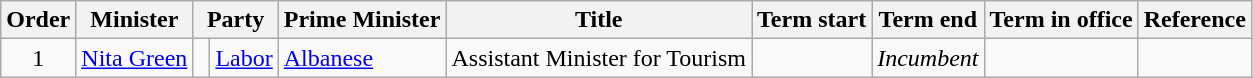<table class="wikitable">
<tr>
<th>Order</th>
<th>Minister</th>
<th colspan=2>Party</th>
<th>Prime Minister</th>
<th>Title</th>
<th>Term start</th>
<th>Term end</th>
<th>Term in office</th>
<th>Reference</th>
</tr>
<tr>
<td align=center>1</td>
<td><a href='#'>Nita Green</a></td>
<td> </td>
<td><a href='#'>Labor</a></td>
<td><a href='#'>Albanese</a></td>
<td>Assistant Minister for Tourism</td>
<td align=center></td>
<td align=center><em>Incumbent</em></td>
<td align=right></td>
<td align=center></td>
</tr>
</table>
